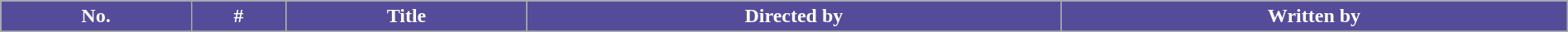<table class="wikitable plainrowheaders" width="100%" style="margin-right: 0;">
<tr>
<th style="background-color: #554c99; color:white;">No.</th>
<th style="background-color: #554c99; color:white;">#</th>
<th style="background-color: #554c99; color:white;">Title</th>
<th style="background-color: #554c99; color:white;">Directed by</th>
<th style="background-color: #554c99; color:white;">Written by</th>
</tr>
<tr>
</tr>
</table>
